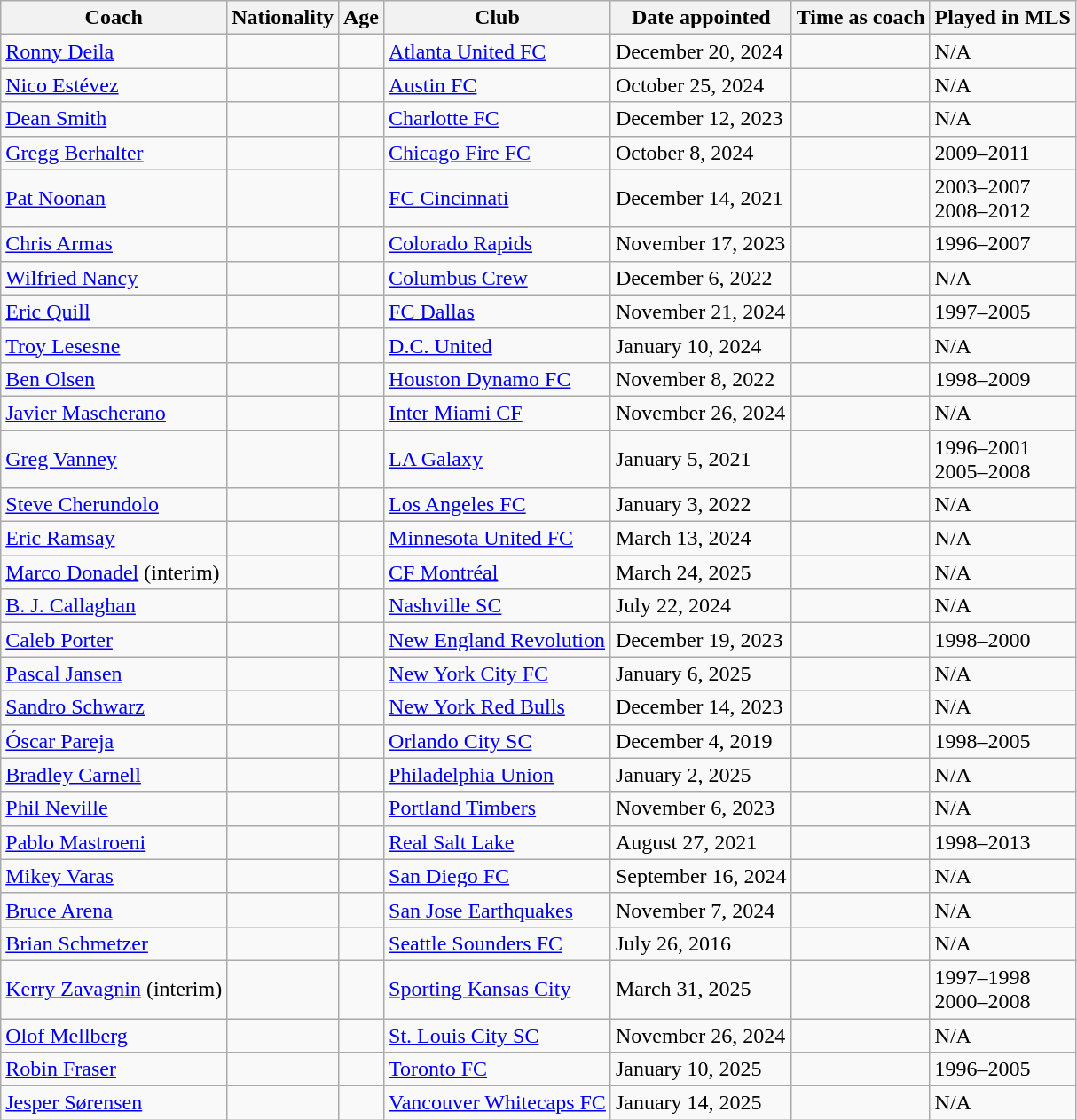<table class="wikitable sortable">
<tr>
<th>Coach</th>
<th>Nationality</th>
<th>Age</th>
<th>Club</th>
<th>Date appointed</th>
<th>Time as coach</th>
<th>Played in MLS</th>
</tr>
<tr>
<td><a href='#'>Ronny Deila</a></td>
<td></td>
<td align="center"></td>
<td><a href='#'>Atlanta United FC</a></td>
<td>December 20, 2024</td>
<td></td>
<td>N/A</td>
</tr>
<tr>
<td><a href='#'>Nico Estévez</a></td>
<td></td>
<td align="center"></td>
<td><a href='#'>Austin FC</a></td>
<td>October 25, 2024</td>
<td></td>
<td>N/A</td>
</tr>
<tr>
<td><a href='#'>Dean Smith</a></td>
<td></td>
<td align="center"></td>
<td><a href='#'>Charlotte FC</a></td>
<td>December 12, 2023</td>
<td></td>
<td>N/A</td>
</tr>
<tr>
<td><a href='#'>Gregg Berhalter</a></td>
<td></td>
<td align="center"></td>
<td><a href='#'>Chicago Fire FC</a></td>
<td>October 8, 2024</td>
<td></td>
<td>2009–2011</td>
</tr>
<tr>
<td><a href='#'>Pat Noonan</a></td>
<td></td>
<td align="center"></td>
<td><a href='#'>FC Cincinnati</a></td>
<td>December 14, 2021</td>
<td></td>
<td>2003–2007<br>2008–2012</td>
</tr>
<tr>
<td><a href='#'>Chris Armas</a></td>
<td></td>
<td align="center"></td>
<td><a href='#'>Colorado Rapids</a></td>
<td>November 17, 2023</td>
<td></td>
<td>1996–2007</td>
</tr>
<tr>
<td><a href='#'>Wilfried Nancy</a></td>
<td></td>
<td align="center"></td>
<td><a href='#'>Columbus Crew</a></td>
<td>December 6, 2022</td>
<td></td>
<td>N/A</td>
</tr>
<tr>
<td><a href='#'>Eric Quill</a></td>
<td></td>
<td align="center"></td>
<td><a href='#'>FC Dallas</a></td>
<td>November 21, 2024</td>
<td></td>
<td>1997–2005</td>
</tr>
<tr>
<td><a href='#'>Troy Lesesne</a></td>
<td></td>
<td align="center"></td>
<td><a href='#'>D.C. United</a></td>
<td>January 10, 2024</td>
<td></td>
<td>N/A</td>
</tr>
<tr>
<td><a href='#'>Ben Olsen</a></td>
<td></td>
<td align="center"></td>
<td><a href='#'>Houston Dynamo FC</a></td>
<td>November 8, 2022</td>
<td></td>
<td>1998–2009</td>
</tr>
<tr>
<td><a href='#'>Javier Mascherano</a></td>
<td></td>
<td align="center"></td>
<td><a href='#'>Inter Miami CF</a></td>
<td>November 26, 2024</td>
<td></td>
<td>N/A</td>
</tr>
<tr>
<td><a href='#'>Greg Vanney</a></td>
<td></td>
<td align="center"></td>
<td><a href='#'>LA Galaxy</a></td>
<td>January 5, 2021</td>
<td></td>
<td>1996–2001<br>2005–2008</td>
</tr>
<tr>
<td><a href='#'>Steve Cherundolo</a></td>
<td></td>
<td align="center"></td>
<td><a href='#'>Los Angeles FC</a></td>
<td>January 3, 2022</td>
<td></td>
<td>N/A</td>
</tr>
<tr>
<td><a href='#'>Eric Ramsay</a></td>
<td></td>
<td align="center"></td>
<td><a href='#'>Minnesota United FC</a></td>
<td>March 13, 2024</td>
<td></td>
<td>N/A</td>
</tr>
<tr>
<td><a href='#'>Marco Donadel</a> (interim)</td>
<td></td>
<td align="center"></td>
<td><a href='#'>CF Montréal</a></td>
<td>March 24, 2025</td>
<td></td>
<td>N/A</td>
</tr>
<tr>
<td><a href='#'>B. J. Callaghan</a></td>
<td></td>
<td align="center"></td>
<td><a href='#'>Nashville SC</a></td>
<td>July 22, 2024</td>
<td></td>
<td>N/A</td>
</tr>
<tr>
<td><a href='#'>Caleb Porter</a></td>
<td></td>
<td align="center"></td>
<td><a href='#'>New England Revolution</a></td>
<td>December 19, 2023</td>
<td></td>
<td>1998–2000</td>
</tr>
<tr>
<td><a href='#'>Pascal Jansen</a></td>
<td></td>
<td align="center"></td>
<td><a href='#'>New York City FC</a></td>
<td>January 6, 2025</td>
<td></td>
<td>N/A</td>
</tr>
<tr>
<td><a href='#'>Sandro Schwarz</a></td>
<td></td>
<td align="center"></td>
<td><a href='#'>New York Red Bulls</a></td>
<td>December 14, 2023</td>
<td></td>
<td>N/A</td>
</tr>
<tr>
<td><a href='#'>Óscar Pareja</a></td>
<td></td>
<td align="center"></td>
<td><a href='#'>Orlando City SC</a></td>
<td>December 4, 2019</td>
<td></td>
<td>1998–2005</td>
</tr>
<tr>
<td><a href='#'>Bradley Carnell</a></td>
<td></td>
<td align="center"></td>
<td><a href='#'>Philadelphia Union</a></td>
<td>January 2, 2025</td>
<td></td>
<td>N/A</td>
</tr>
<tr>
<td><a href='#'>Phil Neville</a></td>
<td></td>
<td align="center"></td>
<td><a href='#'>Portland Timbers</a></td>
<td>November 6, 2023</td>
<td></td>
<td>N/A</td>
</tr>
<tr>
<td><a href='#'>Pablo Mastroeni</a></td>
<td></td>
<td align="center"></td>
<td><a href='#'>Real Salt Lake</a></td>
<td>August 27, 2021</td>
<td></td>
<td>1998–2013</td>
</tr>
<tr>
<td><a href='#'>Mikey Varas</a></td>
<td></td>
<td align="center"></td>
<td><a href='#'>San Diego FC</a></td>
<td>September 16, 2024</td>
<td></td>
<td>N/A</td>
</tr>
<tr>
<td><a href='#'>Bruce Arena</a></td>
<td></td>
<td align="center"></td>
<td><a href='#'>San Jose Earthquakes</a></td>
<td>November 7, 2024</td>
<td></td>
<td>N/A</td>
</tr>
<tr>
<td><a href='#'>Brian Schmetzer</a></td>
<td></td>
<td align="center"></td>
<td><a href='#'>Seattle Sounders FC</a></td>
<td>July 26, 2016</td>
<td></td>
<td>N/A</td>
</tr>
<tr>
<td><a href='#'>Kerry Zavagnin</a> (interim)</td>
<td></td>
<td align="center"></td>
<td><a href='#'>Sporting Kansas City</a></td>
<td>March 31, 2025</td>
<td></td>
<td>1997–1998<br>2000–2008</td>
</tr>
<tr>
<td><a href='#'>Olof Mellberg</a></td>
<td></td>
<td align="center"></td>
<td><a href='#'>St. Louis City SC</a></td>
<td>November 26, 2024</td>
<td></td>
<td>N/A</td>
</tr>
<tr>
<td><a href='#'>Robin Fraser</a></td>
<td></td>
<td align="center"></td>
<td><a href='#'>Toronto FC</a></td>
<td>January 10, 2025</td>
<td></td>
<td>1996–2005</td>
</tr>
<tr>
<td><a href='#'>Jesper Sørensen</a></td>
<td></td>
<td align="center"></td>
<td><a href='#'>Vancouver Whitecaps FC</a></td>
<td>January 14, 2025</td>
<td></td>
<td>N/A</td>
</tr>
</table>
